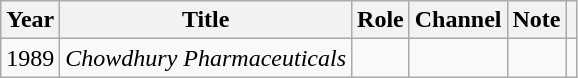<table class="wikitable">
<tr>
<th>Year</th>
<th>Title</th>
<th>Role</th>
<th>Channel</th>
<th>Note</th>
<th></th>
</tr>
<tr>
<td>1989</td>
<td><em>Chowdhury Pharmaceuticals</em></td>
<td></td>
<td></td>
<td></td>
<td></td>
</tr>
</table>
